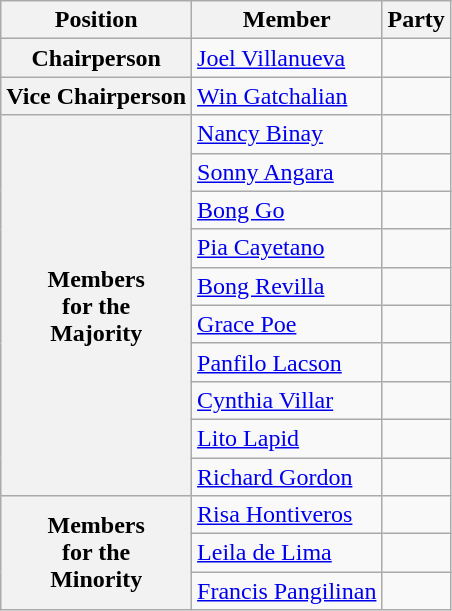<table class="wikitable">
<tr>
<th>Position</th>
<th>Member</th>
<th colspan="2">Party</th>
</tr>
<tr>
<th><strong>Chairperson</strong></th>
<td><a href='#'>Joel Villanueva</a></td>
<td></td>
</tr>
<tr>
<th><strong>Vice Chairperson</strong></th>
<td><a href='#'>Win Gatchalian</a></td>
<td></td>
</tr>
<tr>
<th rowspan="10"><strong>Members</strong><br><strong>for the</strong><br><strong>Majority</strong></th>
<td><a href='#'>Nancy Binay</a></td>
<td></td>
</tr>
<tr>
<td><a href='#'>Sonny Angara</a></td>
<td></td>
</tr>
<tr>
<td><a href='#'>Bong Go</a></td>
<td></td>
</tr>
<tr>
<td><a href='#'>Pia Cayetano</a></td>
<td></td>
</tr>
<tr>
<td><a href='#'>Bong Revilla</a></td>
<td></td>
</tr>
<tr>
<td><a href='#'>Grace Poe</a></td>
<td></td>
</tr>
<tr>
<td><a href='#'>Panfilo Lacson</a></td>
<td></td>
</tr>
<tr>
<td><a href='#'>Cynthia Villar</a></td>
<td></td>
</tr>
<tr>
<td><a href='#'>Lito Lapid</a></td>
<td></td>
</tr>
<tr>
<td><a href='#'>Richard Gordon</a></td>
<td></td>
</tr>
<tr>
<th rowspan=3><strong>Members</strong><br><strong>for the</strong><br><strong>Minority</strong></th>
<td><a href='#'>Risa Hontiveros</a></td>
<td></td>
</tr>
<tr>
<td><a href='#'>Leila de Lima</a></td>
<td></td>
</tr>
<tr>
<td><a href='#'>Francis Pangilinan</a></td>
<td></td>
</tr>
</table>
